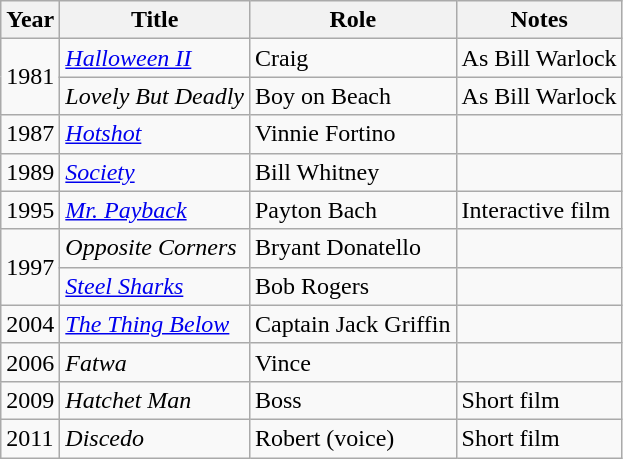<table class="wikitable sortable">
<tr>
<th>Year</th>
<th>Title</th>
<th>Role</th>
<th>Notes</th>
</tr>
<tr>
<td rowspan="2">1981</td>
<td><em><a href='#'>Halloween II</a></em></td>
<td>Craig</td>
<td>As Bill Warlock</td>
</tr>
<tr>
<td><em>Lovely But Deadly</em></td>
<td>Boy on Beach</td>
<td>As Bill Warlock</td>
</tr>
<tr>
<td>1987</td>
<td><em><a href='#'>Hotshot</a></em></td>
<td>Vinnie Fortino</td>
<td></td>
</tr>
<tr>
<td>1989</td>
<td><em><a href='#'>Society</a></em></td>
<td>Bill Whitney</td>
<td></td>
</tr>
<tr>
<td>1995</td>
<td><em><a href='#'>Mr. Payback</a></em></td>
<td>Payton Bach</td>
<td>Interactive film</td>
</tr>
<tr>
<td rowspan="2">1997</td>
<td><em>Opposite Corners</em></td>
<td>Bryant Donatello</td>
<td></td>
</tr>
<tr>
<td><em><a href='#'>Steel Sharks</a></em></td>
<td>Bob Rogers</td>
<td></td>
</tr>
<tr>
<td>2004</td>
<td><em><a href='#'>The Thing Below</a></em></td>
<td>Captain Jack Griffin</td>
<td></td>
</tr>
<tr>
<td>2006</td>
<td><em>Fatwa</em></td>
<td>Vince</td>
<td></td>
</tr>
<tr>
<td>2009</td>
<td><em>Hatchet Man</em></td>
<td>Boss</td>
<td>Short film</td>
</tr>
<tr>
<td>2011</td>
<td><em>Discedo</em></td>
<td>Robert (voice)</td>
<td>Short film</td>
</tr>
</table>
